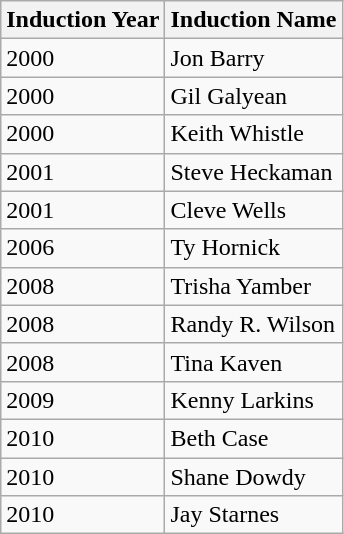<table class="wikitable">
<tr>
<th>Induction Year</th>
<th>Induction Name</th>
</tr>
<tr>
<td>2000</td>
<td>Jon Barry</td>
</tr>
<tr>
<td>2000</td>
<td>Gil Galyean</td>
</tr>
<tr>
<td>2000</td>
<td>Keith Whistle</td>
</tr>
<tr>
<td>2001</td>
<td>Steve Heckaman</td>
</tr>
<tr>
<td>2001</td>
<td>Cleve Wells</td>
</tr>
<tr>
<td>2006</td>
<td>Ty Hornick</td>
</tr>
<tr>
<td>2008</td>
<td>Trisha Yamber</td>
</tr>
<tr>
<td>2008</td>
<td>Randy R. Wilson</td>
</tr>
<tr>
<td>2008</td>
<td>Tina Kaven</td>
</tr>
<tr>
<td>2009</td>
<td>Kenny Larkins</td>
</tr>
<tr>
<td>2010</td>
<td>Beth Case</td>
</tr>
<tr>
<td>2010</td>
<td>Shane Dowdy</td>
</tr>
<tr>
<td>2010</td>
<td>Jay Starnes</td>
</tr>
</table>
